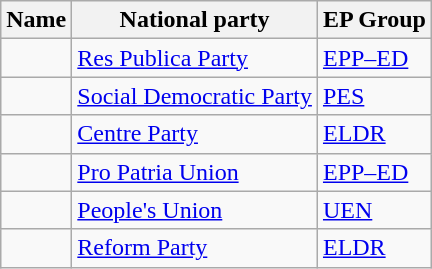<table class="sortable wikitable">
<tr>
<th>Name</th>
<th>National party</th>
<th>EP Group</th>
</tr>
<tr>
<td></td>
<td> <a href='#'>Res Publica Party</a></td>
<td> <a href='#'>EPP–ED</a></td>
</tr>
<tr>
<td></td>
<td> <a href='#'>Social Democratic Party</a></td>
<td> <a href='#'>PES</a></td>
</tr>
<tr>
<td></td>
<td> <a href='#'>Centre Party</a></td>
<td> <a href='#'>ELDR</a></td>
</tr>
<tr>
<td></td>
<td> <a href='#'>Pro Patria Union</a></td>
<td> <a href='#'>EPP–ED</a></td>
</tr>
<tr>
<td></td>
<td> <a href='#'>People's Union</a></td>
<td> <a href='#'>UEN</a></td>
</tr>
<tr>
<td></td>
<td> <a href='#'>Reform Party</a></td>
<td> <a href='#'>ELDR</a></td>
</tr>
</table>
